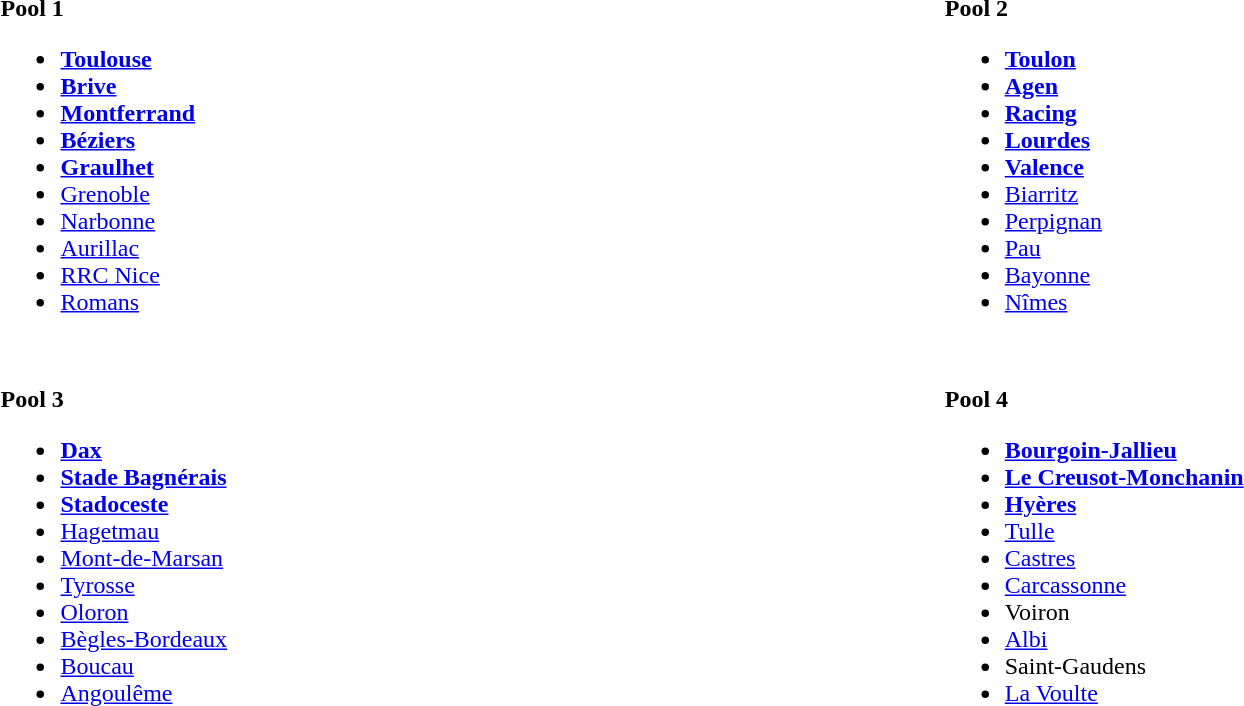<table width="100%" align="center" border="0" cellpadding="4" cellspacing="5">
<tr valign="top" align="left">
<td width="50%"><br><strong> Pool 1 </strong><ul><li><strong><a href='#'>Toulouse</a></strong></li><li><strong><a href='#'>Brive</a></strong></li><li><strong><a href='#'>Montferrand</a></strong></li><li><strong><a href='#'>Béziers</a></strong></li><li><strong><a href='#'>Graulhet</a></strong></li><li><a href='#'>Grenoble</a></li><li><a href='#'>Narbonne</a></li><li><a href='#'>Aurillac</a></li><li><a href='#'>RRC Nice</a></li><li><a href='#'>Romans</a></li></ul></td>
<td width="50%"><br><strong> Pool 2 </strong><ul><li><strong><a href='#'>Toulon</a></strong></li><li><strong><a href='#'>Agen</a></strong></li><li><strong><a href='#'>Racing</a></strong></li><li><strong><a href='#'>Lourdes</a></strong></li><li><strong><a href='#'>Valence</a></strong></li><li><a href='#'>Biarritz</a></li><li><a href='#'>Perpignan</a></li><li><a href='#'>Pau</a></li><li><a href='#'>Bayonne</a></li><li><a href='#'>Nîmes</a></li></ul></td>
</tr>
<tr valign="top" align="left">
<td width="50%"><br><strong> Pool 3 </strong><ul><li><strong><a href='#'>Dax</a></strong></li><li><strong><a href='#'>Stade Bagnérais</a></strong></li><li><strong><a href='#'>Stadoceste</a></strong></li><li><a href='#'>Hagetmau</a></li><li><a href='#'>Mont-de-Marsan</a></li><li><a href='#'>Tyrosse</a></li><li><a href='#'>Oloron</a></li><li><a href='#'>Bègles-Bordeaux</a></li><li><a href='#'>Boucau</a></li><li><a href='#'>Angoulême</a></li></ul></td>
<td width="50%"><br><strong> Pool 4 </strong><ul><li><strong><a href='#'>Bourgoin-Jallieu</a></strong></li><li><strong><a href='#'>Le Creusot-Monchanin</a></strong></li><li><strong><a href='#'>Hyères</a></strong></li><li><a href='#'>Tulle</a></li><li><a href='#'>Castres</a></li><li><a href='#'>Carcassonne</a></li><li>Voiron</li><li><a href='#'>Albi</a></li><li>Saint-Gaudens</li><li><a href='#'>La Voulte</a></li></ul></td>
</tr>
</table>
